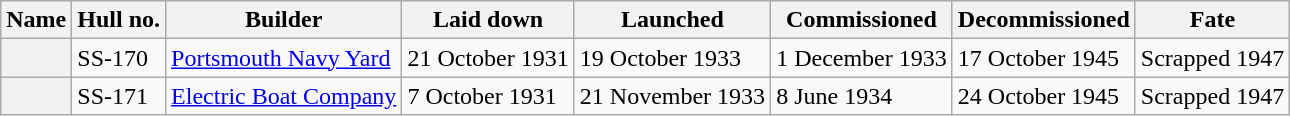<table class="wikitable plainrowheaders">
<tr>
<th scope="col">Name</th>
<th scope="col">Hull no.</th>
<th scope="col">Builder</th>
<th scope="col">Laid down</th>
<th scope="col">Launched</th>
<th scope="col">Commissioned</th>
<th scope="col">Decommissioned</th>
<th scope="col">Fate</th>
</tr>
<tr>
<th scope="row"></th>
<td>SS-170</td>
<td><a href='#'>Portsmouth Navy Yard</a></td>
<td>21 October 1931</td>
<td>19 October 1933</td>
<td>1 December 1933</td>
<td>17 October 1945</td>
<td>Scrapped 1947</td>
</tr>
<tr>
<th scope="row"></th>
<td>SS-171</td>
<td><a href='#'>Electric Boat Company</a></td>
<td>7 October 1931</td>
<td>21 November 1933</td>
<td>8 June 1934</td>
<td>24 October 1945</td>
<td>Scrapped 1947</td>
</tr>
</table>
